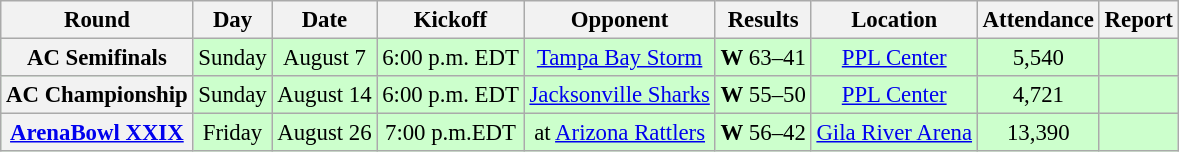<table class="wikitable" style="font-size: 95%;">
<tr>
<th>Round</th>
<th>Day</th>
<th>Date</th>
<th>Kickoff</th>
<th>Opponent</th>
<th>Results</th>
<th>Location</th>
<th>Attendance</th>
<th>Report</th>
</tr>
<tr style=background:#ccffcc>
<th align="center">AC Semifinals</th>
<td align="center">Sunday</td>
<td align="center">August 7</td>
<td align="center">6:00 p.m. EDT</td>
<td align="center"><a href='#'>Tampa Bay Storm</a></td>
<td align="center"><strong>W</strong> 63–41</td>
<td align="center"><a href='#'>PPL Center</a></td>
<td align="center">5,540</td>
<td align="center"></td>
</tr>
<tr style=background:#ccffcc>
<th align="center">AC Championship</th>
<td align="center">Sunday</td>
<td align="center">August 14</td>
<td align="center">6:00 p.m. EDT</td>
<td align="center"><a href='#'>Jacksonville Sharks</a></td>
<td align="center"><strong>W</strong> 55–50</td>
<td align="center"><a href='#'>PPL Center</a></td>
<td align="center">4,721</td>
<td align="center"></td>
</tr>
<tr style= background:#ccffcc>
<th align="center"><a href='#'>ArenaBowl XXIX</a></th>
<td align="center">Friday</td>
<td align="center">August 26</td>
<td align="center">7:00 p.m.EDT</td>
<td align="center">at <a href='#'>Arizona Rattlers</a></td>
<td align="center"><strong>W</strong> 56–42</td>
<td align="center"><a href='#'>Gila River Arena</a></td>
<td align="center">13,390</td>
<td align="center"></td>
</tr>
</table>
